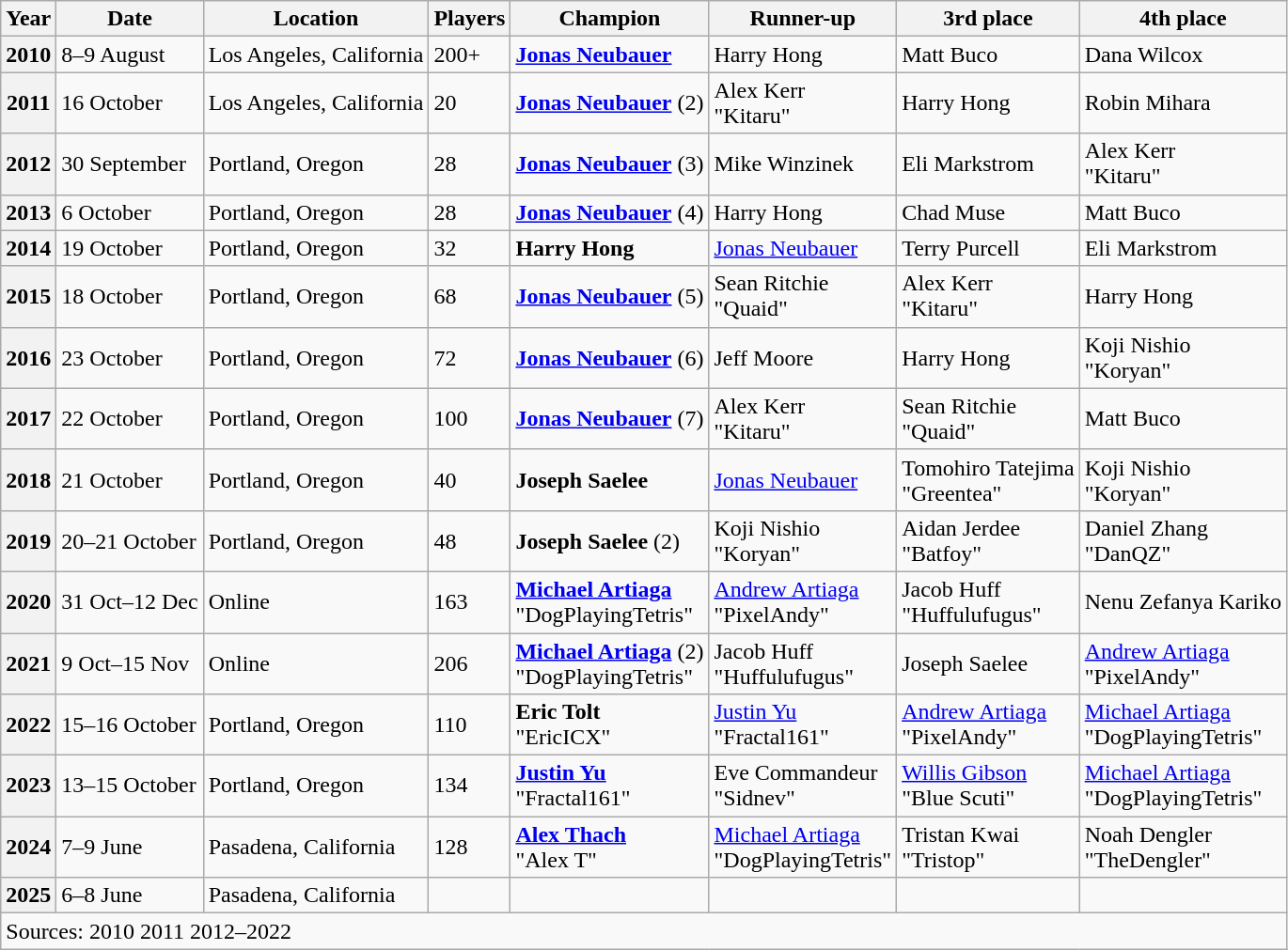<table class="wikitable">
<tr>
<th>Year</th>
<th>Date</th>
<th>Location</th>
<th>Players</th>
<th>Champion</th>
<th>Runner-up</th>
<th>3rd place</th>
<th>4th place</th>
</tr>
<tr>
<th>2010</th>
<td>8–9 August</td>
<td>Los Angeles, California</td>
<td>200+</td>
<td> <strong><a href='#'>Jonas Neubauer</a></strong></td>
<td> Harry Hong</td>
<td> Matt Buco</td>
<td> Dana Wilcox</td>
</tr>
<tr>
<th>2011</th>
<td>16 October</td>
<td>Los Angeles, California</td>
<td>20</td>
<td> <strong><a href='#'>Jonas Neubauer</a></strong> (2)</td>
<td> Alex Kerr<br>"Kitaru"</td>
<td> Harry Hong</td>
<td> Robin Mihara</td>
</tr>
<tr>
<th>2012</th>
<td>30 September</td>
<td>Portland, Oregon</td>
<td>28</td>
<td> <strong><a href='#'>Jonas Neubauer</a></strong> (3)</td>
<td> Mike Winzinek</td>
<td> Eli Markstrom</td>
<td> Alex Kerr<br>"Kitaru"</td>
</tr>
<tr>
<th>2013</th>
<td>6 October</td>
<td>Portland, Oregon</td>
<td>28</td>
<td> <strong><a href='#'>Jonas Neubauer</a></strong> (4)</td>
<td> Harry Hong</td>
<td> Chad Muse</td>
<td> Matt Buco</td>
</tr>
<tr>
<th>2014</th>
<td>19 October</td>
<td>Portland, Oregon</td>
<td>32</td>
<td> <strong>Harry Hong</strong></td>
<td> <a href='#'>Jonas Neubauer</a></td>
<td> Terry Purcell</td>
<td> Eli Markstrom</td>
</tr>
<tr>
<th>2015</th>
<td>18 October</td>
<td>Portland, Oregon</td>
<td>68</td>
<td> <strong><a href='#'>Jonas Neubauer</a></strong> (5)</td>
<td> Sean Ritchie<br>"Quaid"</td>
<td> Alex Kerr<br>"Kitaru"</td>
<td> Harry Hong</td>
</tr>
<tr>
<th>2016</th>
<td>23 October</td>
<td>Portland, Oregon</td>
<td>72</td>
<td> <strong><a href='#'>Jonas Neubauer</a></strong> (6)</td>
<td> Jeff Moore</td>
<td> Harry Hong</td>
<td> Koji Nishio<br>"Koryan"</td>
</tr>
<tr>
<th>2017</th>
<td>22 October</td>
<td>Portland, Oregon</td>
<td>100</td>
<td> <strong><a href='#'>Jonas Neubauer</a></strong> (7)</td>
<td> Alex Kerr<br>"Kitaru"</td>
<td> Sean Ritchie<br>"Quaid"</td>
<td> Matt Buco</td>
</tr>
<tr>
<th>2018</th>
<td>21 October</td>
<td>Portland, Oregon</td>
<td>40</td>
<td> <strong>Joseph Saelee</strong></td>
<td> <a href='#'>Jonas Neubauer</a></td>
<td> Tomohiro Tatejima<br>"Greentea"</td>
<td> Koji Nishio<br>"Koryan"</td>
</tr>
<tr>
<th>2019</th>
<td>20–21 October</td>
<td>Portland, Oregon</td>
<td>48</td>
<td> <strong>Joseph Saelee</strong> (2)</td>
<td> Koji Nishio<br>"Koryan"</td>
<td> Aidan Jerdee<br>"Batfoy"</td>
<td> Daniel Zhang<br>"DanQZ"</td>
</tr>
<tr>
<th>2020</th>
<td>31 Oct–12 Dec</td>
<td>Online</td>
<td>163</td>
<td> <strong><a href='#'>Michael Artiaga</a></strong><br>"DogPlayingTetris"</td>
<td> <a href='#'>Andrew Artiaga</a><br>"PixelAndy"</td>
<td> Jacob Huff<br>"Huffulufugus"</td>
<td> Nenu Zefanya Kariko</td>
</tr>
<tr>
<th>2021</th>
<td>9 Oct–15 Nov</td>
<td>Online</td>
<td>206</td>
<td> <strong><a href='#'>Michael Artiaga</a></strong> (2)<br>"DogPlayingTetris"</td>
<td> Jacob Huff<br>"Huffulufugus"</td>
<td> Joseph Saelee</td>
<td> <a href='#'>Andrew Artiaga</a><br>"PixelAndy"</td>
</tr>
<tr>
<th>2022</th>
<td>15–16 October</td>
<td>Portland, Oregon</td>
<td>110</td>
<td> <strong>Eric Tolt</strong><br>"EricICX"</td>
<td> <a href='#'>Justin Yu</a><br>"Fractal161"</td>
<td> <a href='#'>Andrew Artiaga</a><br>"PixelAndy"</td>
<td> <a href='#'>Michael Artiaga</a><br>"DogPlayingTetris"</td>
</tr>
<tr>
<th>2023</th>
<td>13–15 October</td>
<td>Portland, Oregon</td>
<td>134</td>
<td> <strong><a href='#'>Justin Yu</a></strong><br>"Fractal161"</td>
<td> Eve Commandeur<br>"Sidnev"</td>
<td> <a href='#'>Willis Gibson</a><br>"Blue Scuti"</td>
<td> <a href='#'>Michael Artiaga</a><br>"DogPlayingTetris"</td>
</tr>
<tr>
<th>2024</th>
<td>7–9 June</td>
<td>Pasadena, California</td>
<td>128</td>
<td> <strong><a href='#'>Alex Thach</a></strong><br>"Alex T"</td>
<td> <a href='#'>Michael Artiaga</a><br>"DogPlayingTetris"</td>
<td> Tristan Kwai<br>"Tristop"</td>
<td> Noah Dengler<br>"TheDengler"</td>
</tr>
<tr>
<th>2025</th>
<td>6–8 June</td>
<td>Pasadena, California</td>
<td></td>
<td></td>
<td></td>
<td></td>
<td></td>
</tr>
<tr>
<td colspan=8>Sources: 2010 2011 2012–2022</td>
</tr>
</table>
